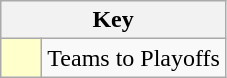<table class="wikitable" style="text-align: center;">
<tr>
<th colspan=2>Key</th>
</tr>
<tr>
<td style="background:#ffffcc; width:20px;"></td>
<td align=left>Teams to Playoffs</td>
</tr>
</table>
